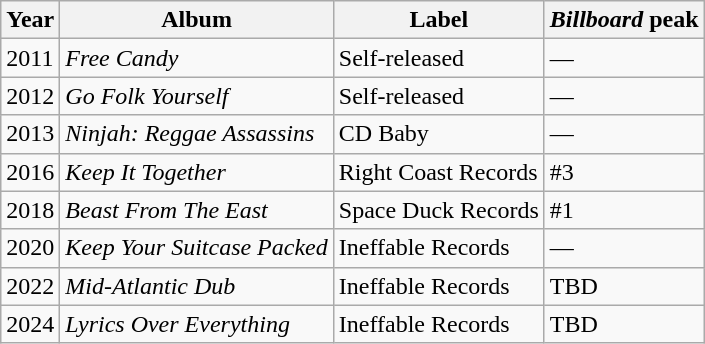<table class="wikitable">
<tr>
<th>Year</th>
<th>Album</th>
<th>Label</th>
<th><em>Billboard</em> peak</th>
</tr>
<tr>
<td>2011</td>
<td><em>Free Candy</em></td>
<td>Self-released</td>
<td>—</td>
</tr>
<tr>
<td>2012</td>
<td><em>Go Folk Yourself</em></td>
<td>Self-released</td>
<td>—</td>
</tr>
<tr>
<td>2013</td>
<td><em>Ninjah: Reggae Assassins</em></td>
<td>CD Baby</td>
<td>—</td>
</tr>
<tr>
<td>2016</td>
<td><em>Keep It Together</em></td>
<td>Right Coast Records</td>
<td>#3</td>
</tr>
<tr>
<td>2018</td>
<td><em>Beast From The East</em></td>
<td>Space Duck Records</td>
<td>#1</td>
</tr>
<tr>
<td>2020</td>
<td><em>Keep Your Suitcase Packed</em></td>
<td>Ineffable Records</td>
<td>—</td>
</tr>
<tr>
<td>2022</td>
<td><em>Mid-Atlantic Dub</em></td>
<td>Ineffable Records</td>
<td>TBD</td>
</tr>
<tr>
<td>2024</td>
<td><em>Lyrics Over Everything</em></td>
<td>Ineffable Records</td>
<td>TBD</td>
</tr>
</table>
